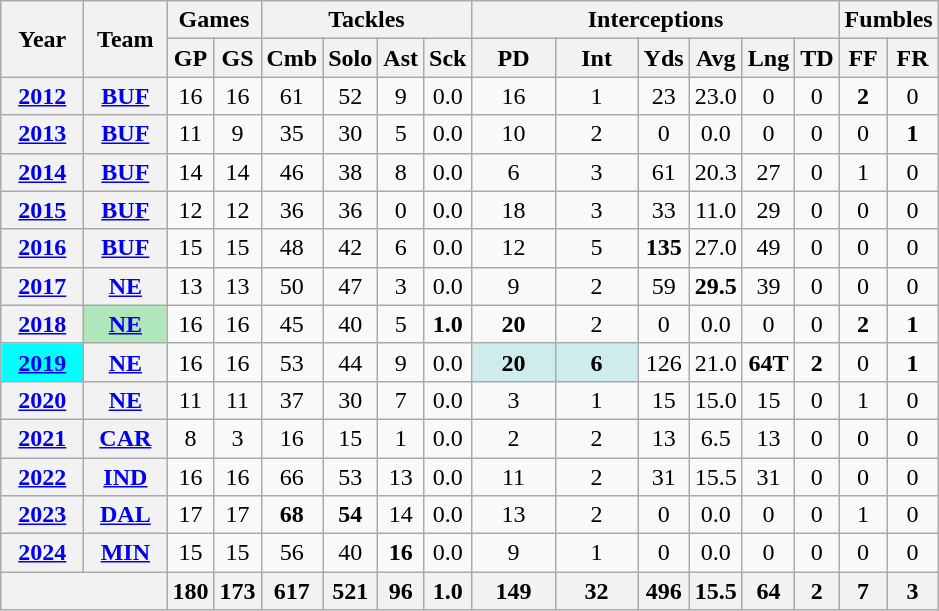<table class="wikitable" style="text-align:center;">
<tr>
<th rowspan="2">Year</th>
<th rowspan="2">Team</th>
<th colspan="2">Games</th>
<th colspan="4">Tackles</th>
<th colspan="6">Interceptions</th>
<th colspan="2">Fumbles</th>
</tr>
<tr>
<th>GP</th>
<th>GS</th>
<th>Cmb</th>
<th>Solo</th>
<th>Ast</th>
<th>Sck</th>
<th>PD</th>
<th>Int</th>
<th>Yds</th>
<th>Avg</th>
<th>Lng</th>
<th>TD</th>
<th>FF</th>
<th>FR</th>
</tr>
<tr>
<th><a href='#'>2012</a></th>
<th><a href='#'>BUF</a></th>
<td>16</td>
<td>16</td>
<td>61</td>
<td>52</td>
<td>9</td>
<td>0.0</td>
<td>16</td>
<td>1</td>
<td>23</td>
<td>23.0</td>
<td>0</td>
<td>0</td>
<td><strong>2</strong></td>
<td>0</td>
</tr>
<tr>
<th><a href='#'>2013</a></th>
<th><a href='#'>BUF</a></th>
<td>11</td>
<td>9</td>
<td>35</td>
<td>30</td>
<td>5</td>
<td>0.0</td>
<td>10</td>
<td>2</td>
<td>0</td>
<td>0.0</td>
<td>0</td>
<td>0</td>
<td>0</td>
<td><strong>1</strong></td>
</tr>
<tr>
<th><a href='#'>2014</a></th>
<th><a href='#'>BUF</a></th>
<td>14</td>
<td>14</td>
<td>46</td>
<td>38</td>
<td>8</td>
<td>0.0</td>
<td>6</td>
<td>3</td>
<td>61</td>
<td>20.3</td>
<td>27</td>
<td>0</td>
<td>1</td>
<td>0</td>
</tr>
<tr>
<th><a href='#'>2015</a></th>
<th><a href='#'>BUF</a></th>
<td>12</td>
<td>12</td>
<td>36</td>
<td>36</td>
<td>0</td>
<td>0.0</td>
<td>18</td>
<td>3</td>
<td>33</td>
<td>11.0</td>
<td>29</td>
<td>0</td>
<td>0</td>
<td>0</td>
</tr>
<tr>
<th><a href='#'>2016</a></th>
<th><a href='#'>BUF</a></th>
<td>15</td>
<td>15</td>
<td>48</td>
<td>42</td>
<td>6</td>
<td>0.0</td>
<td>12</td>
<td>5</td>
<td><strong>135</strong></td>
<td>27.0</td>
<td>49</td>
<td>0</td>
<td>0</td>
<td>0</td>
</tr>
<tr>
<th><a href='#'>2017</a></th>
<th><a href='#'>NE</a></th>
<td>13</td>
<td>13</td>
<td>50</td>
<td>47</td>
<td>3</td>
<td>0.0</td>
<td>9</td>
<td>2</td>
<td>59</td>
<td><strong>29.5</strong></td>
<td>39</td>
<td>0</td>
<td>0</td>
<td>0</td>
</tr>
<tr>
<th><a href='#'>2018</a></th>
<th style="background:#afe6ba; width:3em;"><a href='#'>NE</a></th>
<td>16</td>
<td>16</td>
<td>45</td>
<td>40</td>
<td>5</td>
<td><strong>1.0</strong></td>
<td><strong>20</strong></td>
<td>2</td>
<td>0</td>
<td>0.0</td>
<td>0</td>
<td>0</td>
<td><strong>2</strong></td>
<td><strong>1</strong></td>
</tr>
<tr>
<th style="background:#00ffff; width:3em;"><a href='#'>2019</a></th>
<th><a href='#'>NE</a></th>
<td>16</td>
<td>16</td>
<td>53</td>
<td>44</td>
<td>9</td>
<td>0.0</td>
<td style="background:#cfecec; width:3em;"><strong>20</strong></td>
<td style="background:#cfecec; width:3em;"><strong>6</strong></td>
<td>126</td>
<td>21.0</td>
<td><strong>64T</strong></td>
<td><strong>2</strong></td>
<td>0</td>
<td><strong>1</strong></td>
</tr>
<tr>
<th><a href='#'>2020</a></th>
<th><a href='#'>NE</a></th>
<td>11</td>
<td>11</td>
<td>37</td>
<td>30</td>
<td>7</td>
<td>0.0</td>
<td>3</td>
<td>1</td>
<td>15</td>
<td>15.0</td>
<td>15</td>
<td>0</td>
<td>1</td>
<td>0</td>
</tr>
<tr>
<th><a href='#'>2021</a></th>
<th><a href='#'>CAR</a></th>
<td>8</td>
<td>3</td>
<td>16</td>
<td>15</td>
<td>1</td>
<td>0.0</td>
<td>2</td>
<td>2</td>
<td>13</td>
<td>6.5</td>
<td>13</td>
<td>0</td>
<td>0</td>
<td>0</td>
</tr>
<tr>
<th><a href='#'>2022</a></th>
<th><a href='#'>IND</a></th>
<td>16</td>
<td>16</td>
<td>66</td>
<td>53</td>
<td>13</td>
<td>0.0</td>
<td>11</td>
<td>2</td>
<td>31</td>
<td>15.5</td>
<td>31</td>
<td>0</td>
<td>0</td>
<td>0</td>
</tr>
<tr>
<th><a href='#'>2023</a></th>
<th><a href='#'>DAL</a></th>
<td>17</td>
<td>17</td>
<td><strong>68</strong></td>
<td><strong>54</strong></td>
<td>14</td>
<td>0.0</td>
<td>13</td>
<td>2</td>
<td>0</td>
<td>0.0</td>
<td>0</td>
<td>0</td>
<td>1</td>
<td>0</td>
</tr>
<tr>
<th><a href='#'>2024</a></th>
<th><a href='#'>MIN</a></th>
<td>15</td>
<td>15</td>
<td>56</td>
<td>40</td>
<td><strong>16</strong></td>
<td>0.0</td>
<td>9</td>
<td>1</td>
<td>0</td>
<td>0.0</td>
<td>0</td>
<td>0</td>
<td>0</td>
<td>0</td>
</tr>
<tr>
<th colspan="2"></th>
<th>180</th>
<th>173</th>
<th>617</th>
<th>521</th>
<th>96</th>
<th>1.0</th>
<th>149</th>
<th>32</th>
<th>496</th>
<th>15.5</th>
<th>64</th>
<th>2</th>
<th>7</th>
<th>3</th>
</tr>
</table>
